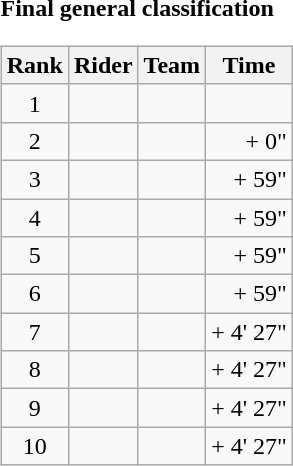<table>
<tr>
<td><strong>Final general classification</strong><br><table class="wikitable">
<tr>
<th scope="col">Rank</th>
<th scope="col">Rider</th>
<th scope="col">Team</th>
<th scope="col">Time</th>
</tr>
<tr>
<td style="text-align:center;">1</td>
<td></td>
<td></td>
<td style="text-align:right;"></td>
</tr>
<tr>
<td style="text-align:center;">2</td>
<td></td>
<td></td>
<td style="text-align:right;">+ 0"</td>
</tr>
<tr>
<td style="text-align:center;">3</td>
<td></td>
<td></td>
<td style="text-align:right;">+ 59"</td>
</tr>
<tr>
<td style="text-align:center;">4</td>
<td></td>
<td></td>
<td style="text-align:right;">+ 59"</td>
</tr>
<tr>
<td style="text-align:center;">5</td>
<td></td>
<td></td>
<td style="text-align:right;">+ 59"</td>
</tr>
<tr>
<td style="text-align:center;">6</td>
<td></td>
<td></td>
<td style="text-align:right;">+ 59"</td>
</tr>
<tr>
<td style="text-align:center;">7</td>
<td></td>
<td></td>
<td style="text-align:right;">+ 4' 27"</td>
</tr>
<tr>
<td style="text-align:center;">8</td>
<td></td>
<td></td>
<td style="text-align:right;">+ 4' 27"</td>
</tr>
<tr>
<td style="text-align:center;">9</td>
<td></td>
<td></td>
<td style="text-align:right;">+ 4' 27"</td>
</tr>
<tr>
<td style="text-align:center;">10</td>
<td></td>
<td></td>
<td style="text-align:right;">+ 4' 27"</td>
</tr>
</table>
</td>
</tr>
</table>
